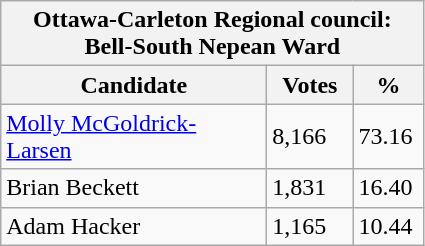<table class="wikitable">
<tr>
<th colspan="3">Ottawa-Carleton Regional council: Bell-South Nepean Ward</th>
</tr>
<tr>
<th style="width: 170px">Candidate</th>
<th style="width: 50px">Votes</th>
<th style="width: 40px">%</th>
</tr>
<tr>
<td><a href='#'>Molly McGoldrick-Larsen</a></td>
<td>8,166</td>
<td>73.16</td>
</tr>
<tr>
<td>Brian Beckett</td>
<td>1,831</td>
<td>16.40</td>
</tr>
<tr>
<td>Adam Hacker</td>
<td>1,165</td>
<td>10.44</td>
</tr>
</table>
